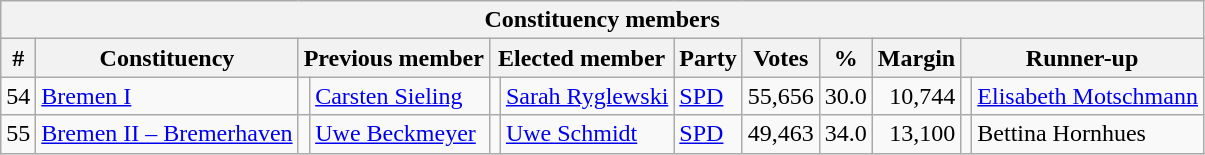<table class="wikitable sortable" style="text-align:right">
<tr>
<th colspan="12">Constituency members</th>
</tr>
<tr>
<th>#</th>
<th>Constituency</th>
<th colspan="2">Previous member</th>
<th colspan="2">Elected member</th>
<th>Party</th>
<th>Votes</th>
<th>%</th>
<th>Margin</th>
<th colspan="2">Runner-up</th>
</tr>
<tr>
<td>54</td>
<td align=left><a href='#'>Bremen I</a></td>
<td bgcolor=></td>
<td align=left><a href='#'>Carsten Sieling</a></td>
<td bgcolor=></td>
<td align=left><a href='#'>Sarah Ryglewski</a></td>
<td align=left><a href='#'>SPD</a></td>
<td>55,656</td>
<td>30.0</td>
<td>10,744</td>
<td bgcolor=></td>
<td align=left><a href='#'>Elisabeth Motschmann</a></td>
</tr>
<tr>
<td>55</td>
<td align=left><a href='#'>Bremen II – Bremerhaven</a></td>
<td bgcolor=></td>
<td align=left><a href='#'>Uwe Beckmeyer</a></td>
<td bgcolor=></td>
<td align=left><a href='#'>Uwe Schmidt</a></td>
<td align=left><a href='#'>SPD</a></td>
<td>49,463</td>
<td>34.0</td>
<td>13,100</td>
<td bgcolor=></td>
<td align=left>Bettina Hornhues</td>
</tr>
</table>
